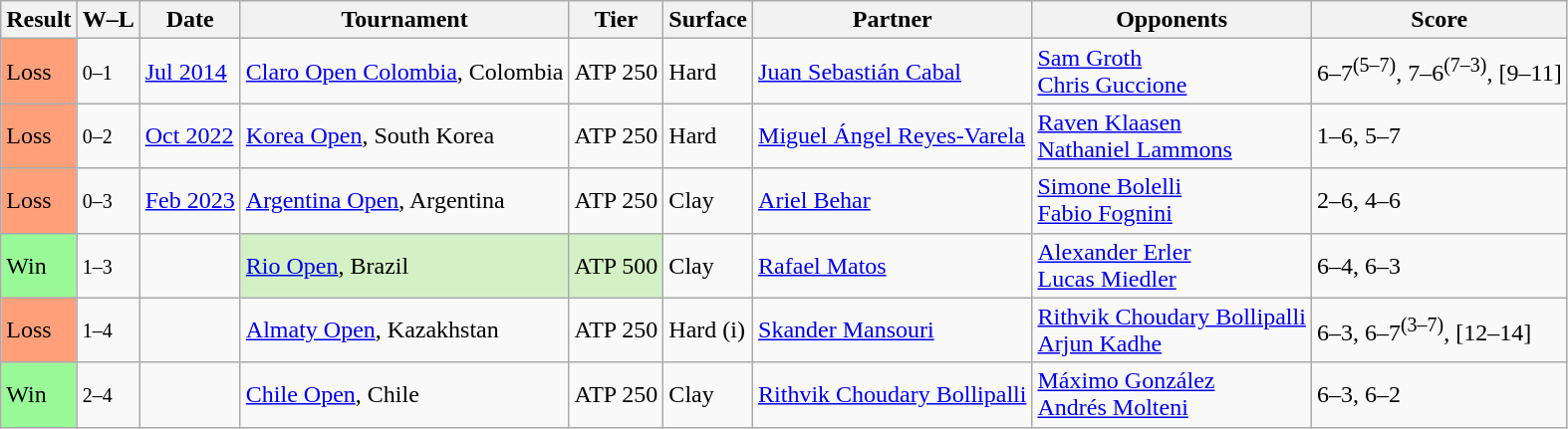<table class="sortable wikitable">
<tr>
<th>Result</th>
<th class="unsortable">W–L</th>
<th>Date</th>
<th>Tournament</th>
<th>Tier</th>
<th>Surface</th>
<th>Partner</th>
<th>Opponents</th>
<th class="unsortable">Score</th>
</tr>
<tr>
<td bgcolor=ffa07a>Loss</td>
<td><small>0–1</small></td>
<td><a href='#'>Jul 2014</a></td>
<td><a href='#'>Claro Open Colombia</a>, Colombia</td>
<td>ATP 250</td>
<td>Hard</td>
<td> <a href='#'>Juan Sebastián Cabal</a></td>
<td> <a href='#'>Sam Groth</a> <br> <a href='#'>Chris Guccione</a></td>
<td>6–7<sup>(5–7)</sup>, 7–6<sup>(7–3)</sup>, [9–11]</td>
</tr>
<tr>
<td bgcolor=FFA07A>Loss</td>
<td><small>0–2</small></td>
<td><a href='#'>Oct 2022</a></td>
<td><a href='#'>Korea Open</a>, South Korea</td>
<td>ATP 250</td>
<td>Hard</td>
<td> <a href='#'>Miguel Ángel Reyes-Varela</a></td>
<td> <a href='#'>Raven Klaasen</a> <br> <a href='#'>Nathaniel Lammons</a></td>
<td>1–6, 5–7</td>
</tr>
<tr>
<td bgcolor=FFA07A>Loss</td>
<td><small>0–3</small></td>
<td><a href='#'>Feb 2023</a></td>
<td><a href='#'>Argentina Open</a>, Argentina</td>
<td>ATP 250</td>
<td>Clay</td>
<td> <a href='#'>Ariel Behar</a></td>
<td> <a href='#'>Simone Bolelli</a> <br> <a href='#'>Fabio Fognini</a></td>
<td>2–6, 4–6</td>
</tr>
<tr>
<td bgcolor=98FB98>Win</td>
<td><small>1–3</small></td>
<td><a href='#'></a></td>
<td style=background:#D4F1C5><a href='#'>Rio Open</a>, Brazil</td>
<td style=background:#D4F1C5>ATP 500</td>
<td>Clay</td>
<td> <a href='#'>Rafael Matos</a></td>
<td> <a href='#'>Alexander Erler</a><br>  <a href='#'>Lucas Miedler</a></td>
<td>6–4, 6–3</td>
</tr>
<tr>
<td bgcolor=FFA07A>Loss</td>
<td><small>1–4</small></td>
<td><a href='#'></a></td>
<td><a href='#'>Almaty Open</a>, Kazakhstan</td>
<td>ATP 250</td>
<td>Hard (i)</td>
<td> <a href='#'>Skander Mansouri</a></td>
<td> <a href='#'>Rithvik Choudary Bollipalli</a><br> <a href='#'>Arjun Kadhe</a></td>
<td>6–3, 6–7<sup>(3–7)</sup>, [12–14]</td>
</tr>
<tr>
<td bgcolor=98FB98>Win</td>
<td><small>2–4</small></td>
<td><a href='#'></a></td>
<td><a href='#'>Chile Open</a>, Chile</td>
<td>ATP 250</td>
<td>Clay</td>
<td> <a href='#'>Rithvik Choudary Bollipalli</a></td>
<td> <a href='#'>Máximo González</a><br> <a href='#'>Andrés Molteni</a></td>
<td>6–3, 6–2</td>
</tr>
</table>
